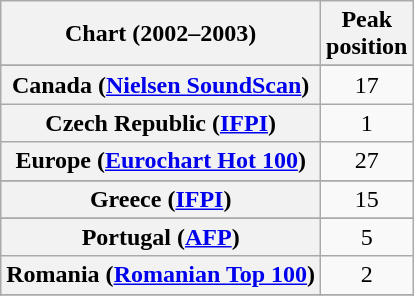<table class="wikitable sortable plainrowheaders" style="text-align:center">
<tr>
<th scope="col">Chart (2002–2003)</th>
<th scope="col">Peak<br>position</th>
</tr>
<tr>
</tr>
<tr>
</tr>
<tr>
</tr>
<tr>
</tr>
<tr>
<th scope="row">Canada (<a href='#'>Nielsen SoundScan</a>)</th>
<td>17</td>
</tr>
<tr>
<th scope="row">Czech Republic (<a href='#'>IFPI</a>)</th>
<td>1</td>
</tr>
<tr>
<th scope="row">Europe (<a href='#'>Eurochart Hot 100</a>)</th>
<td>27</td>
</tr>
<tr>
</tr>
<tr>
</tr>
<tr>
<th scope="row">Greece (<a href='#'>IFPI</a>)</th>
<td>15</td>
</tr>
<tr>
</tr>
<tr>
</tr>
<tr>
</tr>
<tr>
</tr>
<tr>
</tr>
<tr>
<th scope="row">Portugal (<a href='#'>AFP</a>)</th>
<td>5</td>
</tr>
<tr>
<th scope="row">Romania (<a href='#'>Romanian Top 100</a>)</th>
<td>2</td>
</tr>
<tr>
</tr>
<tr>
</tr>
<tr>
</tr>
<tr>
</tr>
</table>
